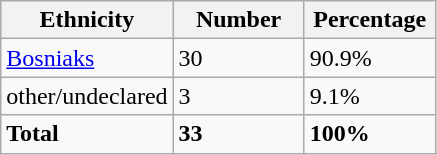<table class="wikitable">
<tr>
<th width="100px">Ethnicity</th>
<th width="80px">Number</th>
<th width="80px">Percentage</th>
</tr>
<tr>
<td><a href='#'>Bosniaks</a></td>
<td>30</td>
<td>90.9%</td>
</tr>
<tr>
<td>other/undeclared</td>
<td>3</td>
<td>9.1%</td>
</tr>
<tr>
<td><strong>Total</strong></td>
<td><strong>33</strong></td>
<td><strong>100%</strong></td>
</tr>
</table>
